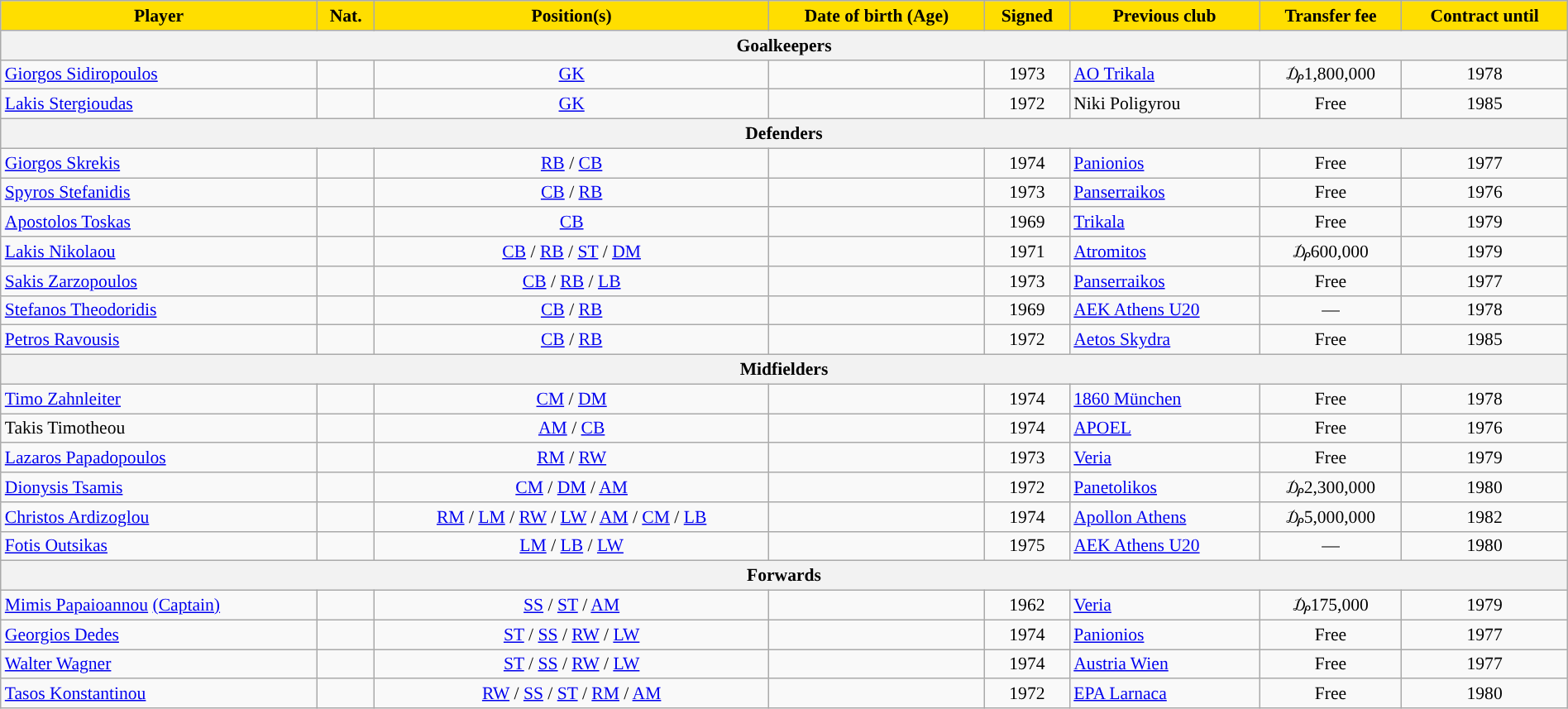<table class="wikitable" style="text-align:center; font-size:90%;width:100%;">
<tr>
<th style="background:#FFDE00">Player</th>
<th style="background:#FFDE00">Nat.</th>
<th style="background:#FFDE00">Position(s)</th>
<th style="background:#FFDE00">Date of birth (Age)</th>
<th style="background:#FFDE00">Signed</th>
<th style="background:#FFDE00">Previous club</th>
<th style="background:#FFDE00">Transfer fee</th>
<th style="background:#FFDE00">Contract until</th>
</tr>
<tr>
<th colspan="8">Goalkeepers</th>
</tr>
<tr>
<td align=left><a href='#'>Giorgos Sidiropoulos</a></td>
<td></td>
<td><a href='#'>GK</a></td>
<td></td>
<td>1973</td>
<td align=left> <a href='#'>AO Trikala</a></td>
<td>₯1,800,000</td>
<td>1978</td>
</tr>
<tr>
<td align=left><a href='#'>Lakis Stergioudas</a></td>
<td></td>
<td><a href='#'>GK</a></td>
<td></td>
<td>1972</td>
<td align=left> Niki Poligyrou</td>
<td>Free</td>
<td>1985</td>
</tr>
<tr>
<th colspan="8">Defenders</th>
</tr>
<tr>
<td align=left><a href='#'>Giorgos Skrekis</a></td>
<td></td>
<td><a href='#'>RB</a> / <a href='#'>CB</a></td>
<td></td>
<td>1974</td>
<td align=left> <a href='#'>Panionios</a></td>
<td>Free</td>
<td>1977</td>
</tr>
<tr>
<td align=left><a href='#'>Spyros Stefanidis</a></td>
<td></td>
<td><a href='#'>CB</a> / <a href='#'>RB</a></td>
<td></td>
<td>1973</td>
<td align=left> <a href='#'>Panserraikos</a></td>
<td>Free</td>
<td>1976</td>
</tr>
<tr>
<td align=left><a href='#'>Apostolos Toskas</a></td>
<td></td>
<td><a href='#'>CB</a></td>
<td></td>
<td>1969</td>
<td align=left> <a href='#'>Trikala</a></td>
<td>Free</td>
<td>1979</td>
</tr>
<tr>
<td align=left><a href='#'>Lakis Nikolaou</a></td>
<td></td>
<td><a href='#'>CB</a> / <a href='#'>RB</a> / <a href='#'>ST</a> / <a href='#'>DM</a></td>
<td></td>
<td>1971</td>
<td align=left> <a href='#'>Atromitos</a></td>
<td>₯600,000</td>
<td>1979</td>
</tr>
<tr>
<td align=left><a href='#'>Sakis Zarzopoulos</a></td>
<td></td>
<td><a href='#'>CB</a> / <a href='#'>RB</a> / <a href='#'>LB</a></td>
<td></td>
<td>1973</td>
<td align=left> <a href='#'>Panserraikos</a></td>
<td>Free</td>
<td>1977</td>
</tr>
<tr>
<td align=left><a href='#'>Stefanos Theodoridis</a></td>
<td></td>
<td><a href='#'>CB</a> / <a href='#'>RB</a></td>
<td></td>
<td>1969</td>
<td align=left> <a href='#'>AEK Athens U20</a></td>
<td>—</td>
<td>1978</td>
</tr>
<tr>
<td align=left><a href='#'>Petros Ravousis</a></td>
<td></td>
<td><a href='#'>CB</a> / <a href='#'>RB</a></td>
<td></td>
<td>1972</td>
<td align=left> <a href='#'>Aetos Skydra</a></td>
<td>Free</td>
<td>1985</td>
</tr>
<tr>
<th colspan="8">Midfielders</th>
</tr>
<tr>
<td align=left><a href='#'>Timo Zahnleiter</a></td>
<td></td>
<td><a href='#'>CM</a> / <a href='#'>DM</a></td>
<td></td>
<td>1974</td>
<td align=left> <a href='#'>1860 München</a></td>
<td>Free</td>
<td>1978</td>
</tr>
<tr>
<td align=left>Takis Timotheou</td>
<td></td>
<td><a href='#'>AM</a> / <a href='#'>CB</a></td>
<td></td>
<td>1974</td>
<td align=left> <a href='#'>APOEL</a></td>
<td>Free</td>
<td>1976</td>
</tr>
<tr>
<td align=left><a href='#'>Lazaros Papadopoulos</a></td>
<td></td>
<td><a href='#'>RM</a> / <a href='#'>RW</a></td>
<td></td>
<td>1973</td>
<td align=left> <a href='#'>Veria</a></td>
<td>Free</td>
<td>1979</td>
</tr>
<tr>
<td align=left><a href='#'>Dionysis Tsamis</a></td>
<td></td>
<td><a href='#'>CM</a> / <a href='#'>DM</a> / <a href='#'>AM</a></td>
<td></td>
<td>1972</td>
<td align=left> <a href='#'>Panetolikos</a></td>
<td>₯2,300,000</td>
<td>1980</td>
</tr>
<tr>
<td align=left><a href='#'>Christos Ardizoglou</a></td>
<td></td>
<td><a href='#'>RM</a> / <a href='#'>LM</a> / <a href='#'>RW</a> / <a href='#'>LW</a>  / <a href='#'>AM</a> / <a href='#'>CM</a> / <a href='#'>LB</a></td>
<td></td>
<td>1974</td>
<td align=left> <a href='#'>Apollon Athens</a></td>
<td>₯5,000,000</td>
<td>1982</td>
</tr>
<tr>
<td align=left><a href='#'>Fotis Outsikas</a></td>
<td></td>
<td><a href='#'>LM</a> / <a href='#'>LB</a> / <a href='#'>LW</a></td>
<td></td>
<td>1975</td>
<td align=left> <a href='#'>AEK Athens U20</a></td>
<td>—</td>
<td>1980</td>
</tr>
<tr>
<th colspan="8">Forwards</th>
</tr>
<tr>
<td align=left><a href='#'>Mimis Papaioannou</a> <a href='#'>(Captain)</a></td>
<td></td>
<td><a href='#'>SS</a> / <a href='#'>ST</a> / <a href='#'>AM</a></td>
<td></td>
<td>1962</td>
<td align=left> <a href='#'>Veria</a></td>
<td>₯175,000</td>
<td>1979</td>
</tr>
<tr>
<td align=left><a href='#'>Georgios Dedes</a></td>
<td></td>
<td><a href='#'>ST</a> / <a href='#'>SS</a> / <a href='#'>RW</a> / <a href='#'>LW</a></td>
<td></td>
<td>1974</td>
<td align=left> <a href='#'>Panionios</a></td>
<td>Free</td>
<td>1977</td>
</tr>
<tr>
<td align=left><a href='#'>Walter Wagner</a></td>
<td></td>
<td><a href='#'>ST</a> / <a href='#'>SS</a> / <a href='#'>RW</a> / <a href='#'>LW</a></td>
<td></td>
<td>1974</td>
<td align=left> <a href='#'>Austria Wien</a></td>
<td>Free</td>
<td>1977</td>
</tr>
<tr>
<td align=left><a href='#'>Tasos Konstantinou</a></td>
<td></td>
<td><a href='#'>RW</a> / <a href='#'>SS</a> / <a href='#'>ST</a> / <a href='#'>RM</a> / <a href='#'>AM</a></td>
<td></td>
<td>1972</td>
<td align=left> <a href='#'>EPA Larnaca</a></td>
<td>Free</td>
<td>1980</td>
</tr>
</table>
